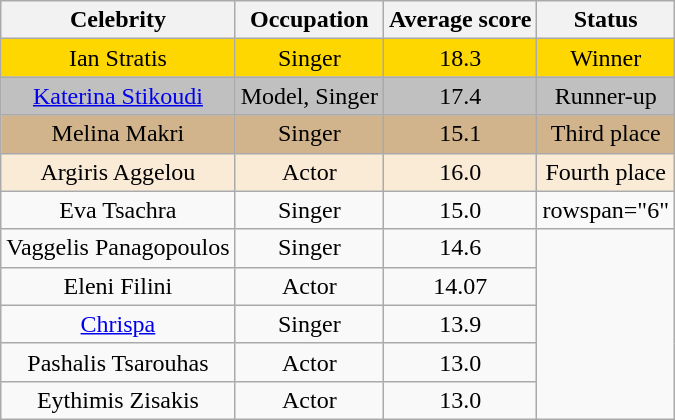<table class="wikitable sortable" style="text-align:center;">
<tr>
<th>Celebrity</th>
<th>Occupation</th>
<th>Average score</th>
<th>Status</th>
</tr>
<tr bgcolor="gold">
<td>Ian Stratis</td>
<td>Singer</td>
<td>18.3</td>
<td>Winner</td>
</tr>
<tr bgcolor="silver">
<td><a href='#'>Katerina Stikoudi</a></td>
<td>Model, Singer</td>
<td>17.4</td>
<td>Runner-up</td>
</tr>
<tr bgcolor="tan">
<td>Melina Makri</td>
<td>Singer</td>
<td>15.1</td>
<td>Third place</td>
</tr>
<tr bgcolor=antiquewhite>
<td>Argiris Aggelou</td>
<td>Actor</td>
<td>16.0</td>
<td>Fourth place</td>
</tr>
<tr>
<td>Eva Tsachra</td>
<td>Singer</td>
<td>15.0</td>
<td>rowspan="6" </td>
</tr>
<tr>
<td>Vaggelis Panagopoulos</td>
<td>Singer</td>
<td>14.6</td>
</tr>
<tr>
<td>Eleni Filini</td>
<td>Actor</td>
<td>14.07</td>
</tr>
<tr>
<td><a href='#'>Chrispa</a></td>
<td>Singer</td>
<td>13.9</td>
</tr>
<tr>
<td>Pashalis Tsarouhas</td>
<td>Actor</td>
<td>13.0</td>
</tr>
<tr>
<td>Eythimis Zisakis</td>
<td>Actor</td>
<td>13.0</td>
</tr>
</table>
